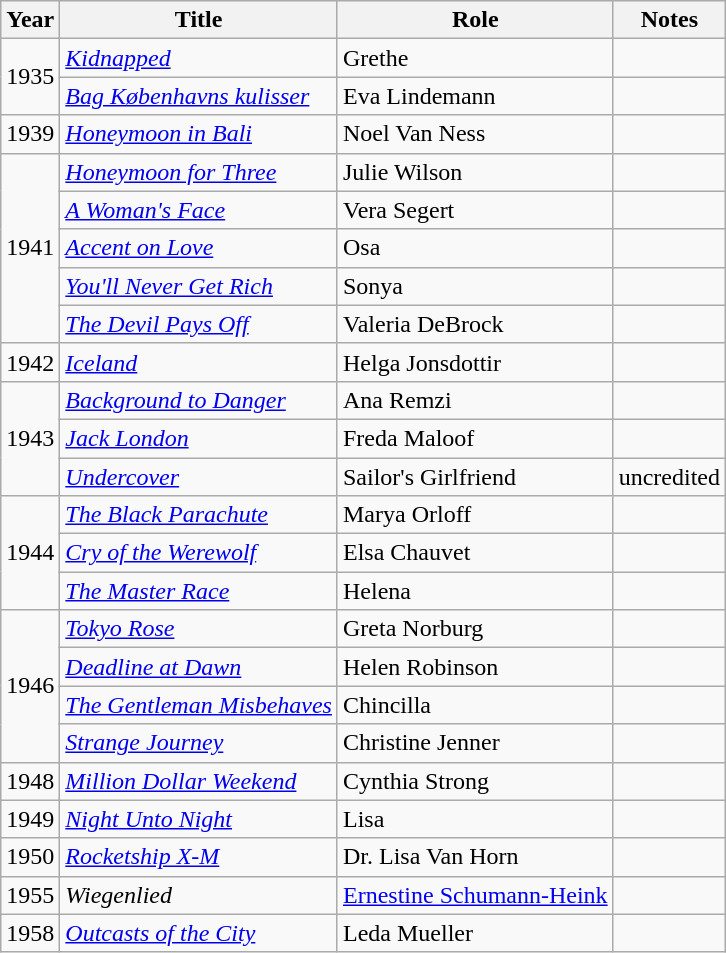<table class="wikitable sortable">
<tr>
<th>Year</th>
<th>Title</th>
<th>Role</th>
<th class="unsortable">Notes</th>
</tr>
<tr>
<td rowspan=2>1935</td>
<td><em><a href='#'>Kidnapped</a></em></td>
<td>Grethe</td>
<td></td>
</tr>
<tr>
<td><em><a href='#'>Bag Københavns kulisser</a></em></td>
<td>Eva Lindemann</td>
<td></td>
</tr>
<tr>
<td>1939</td>
<td><em><a href='#'>Honeymoon in Bali</a></em></td>
<td>Noel Van Ness</td>
<td></td>
</tr>
<tr>
<td rowspan=5>1941</td>
<td><em><a href='#'>Honeymoon for Three</a></em></td>
<td>Julie Wilson</td>
<td></td>
</tr>
<tr>
<td><em><a href='#'>A Woman's Face</a></em></td>
<td>Vera Segert</td>
<td></td>
</tr>
<tr>
<td><em><a href='#'>Accent on Love</a></em></td>
<td>Osa</td>
<td></td>
</tr>
<tr>
<td><em><a href='#'>You'll Never Get Rich</a></em></td>
<td>Sonya</td>
<td></td>
</tr>
<tr>
<td><em><a href='#'>The Devil Pays Off</a></em></td>
<td>Valeria DeBrock</td>
<td></td>
</tr>
<tr>
<td>1942</td>
<td><em><a href='#'>Iceland</a></em></td>
<td>Helga Jonsdottir</td>
<td></td>
</tr>
<tr>
<td rowspan=3>1943</td>
<td><em><a href='#'>Background to Danger</a></em></td>
<td>Ana Remzi</td>
<td></td>
</tr>
<tr>
<td><em><a href='#'>Jack London</a></em></td>
<td>Freda Maloof</td>
<td></td>
</tr>
<tr>
<td><em><a href='#'>Undercover</a></em></td>
<td>Sailor's Girlfriend</td>
<td>uncredited</td>
</tr>
<tr>
<td rowspan=3>1944</td>
<td><em><a href='#'>The Black Parachute</a></em></td>
<td>Marya Orloff</td>
<td></td>
</tr>
<tr>
<td><em><a href='#'>Cry of the Werewolf</a></em></td>
<td>Elsa Chauvet</td>
<td></td>
</tr>
<tr>
<td><em><a href='#'>The Master Race</a></em></td>
<td>Helena</td>
<td></td>
</tr>
<tr>
<td rowspan=4>1946</td>
<td><em><a href='#'>Tokyo Rose</a></em></td>
<td>Greta Norburg</td>
<td></td>
</tr>
<tr>
<td><em><a href='#'>Deadline at Dawn</a></em></td>
<td>Helen Robinson</td>
<td></td>
</tr>
<tr>
<td><em><a href='#'>The Gentleman Misbehaves</a></em></td>
<td>Chincilla</td>
<td></td>
</tr>
<tr>
<td><em><a href='#'>Strange Journey</a></em></td>
<td>Christine Jenner</td>
<td></td>
</tr>
<tr>
<td>1948</td>
<td><em><a href='#'>Million Dollar Weekend</a></em></td>
<td>Cynthia Strong</td>
<td></td>
</tr>
<tr>
<td>1949</td>
<td><em><a href='#'>Night Unto Night</a></em></td>
<td>Lisa</td>
<td></td>
</tr>
<tr>
<td>1950</td>
<td><em><a href='#'>Rocketship X-M</a></em></td>
<td>Dr. Lisa Van Horn</td>
<td></td>
</tr>
<tr>
<td>1955</td>
<td><em>Wiegenlied</em></td>
<td><a href='#'>Ernestine Schumann-Heink</a></td>
<td></td>
</tr>
<tr>
<td>1958</td>
<td><em><a href='#'>Outcasts of the City</a></em></td>
<td>Leda Mueller</td>
<td></td>
</tr>
</table>
